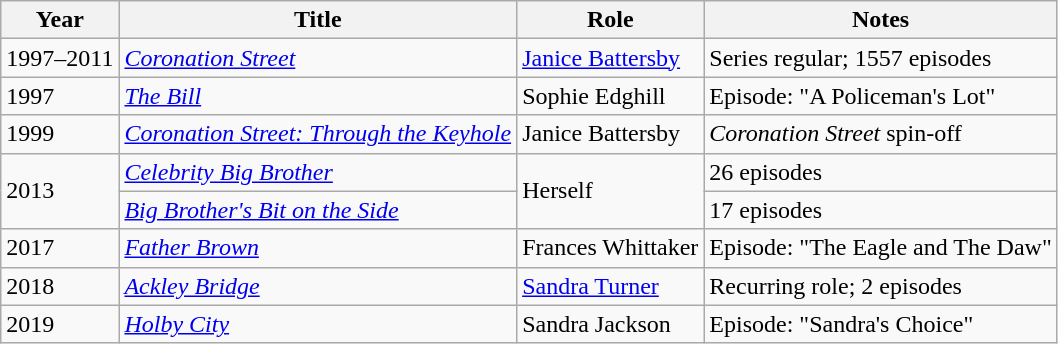<table class="wikitable">
<tr>
<th>Year</th>
<th>Title</th>
<th>Role</th>
<th>Notes</th>
</tr>
<tr>
<td>1997–2011</td>
<td><em><a href='#'>Coronation Street</a></em></td>
<td><a href='#'>Janice Battersby</a></td>
<td>Series regular; 1557 episodes</td>
</tr>
<tr>
<td>1997</td>
<td><em><a href='#'>The Bill</a></em></td>
<td>Sophie Edghill</td>
<td>Episode: "A Policeman's Lot"</td>
</tr>
<tr>
<td>1999</td>
<td><em><a href='#'>Coronation Street: Through the Keyhole</a></em></td>
<td>Janice Battersby</td>
<td><em>Coronation Street</em> spin-off</td>
</tr>
<tr>
<td rowspan="2">2013</td>
<td><em><a href='#'>Celebrity Big Brother</a></em></td>
<td rowspan="2">Herself</td>
<td>26 episodes</td>
</tr>
<tr>
<td><em><a href='#'>Big Brother's Bit on the Side</a></em></td>
<td>17 episodes</td>
</tr>
<tr>
<td>2017</td>
<td><em><a href='#'>Father Brown</a></em></td>
<td>Frances Whittaker</td>
<td>Episode: "The Eagle and The Daw"</td>
</tr>
<tr>
<td>2018</td>
<td><em><a href='#'>Ackley Bridge</a></em></td>
<td><a href='#'>Sandra Turner</a></td>
<td>Recurring role; 2 episodes</td>
</tr>
<tr>
<td>2019</td>
<td><em><a href='#'>Holby City</a></em></td>
<td>Sandra Jackson</td>
<td>Episode: "Sandra's Choice"</td>
</tr>
</table>
